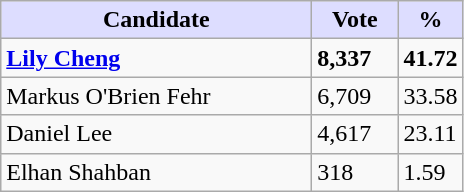<table class="wikitable">
<tr>
<th style="background:#ddf; width:200px;">Candidate</th>
<th style="background:#ddf; width:50px;">Vote</th>
<th style="background:#ddf; width:30px;">%</th>
</tr>
<tr>
<td><strong><a href='#'>Lily Cheng</a></strong></td>
<td><strong>8,337</strong></td>
<td><strong>41.72</strong></td>
</tr>
<tr>
<td>Markus O'Brien Fehr</td>
<td>6,709</td>
<td>33.58</td>
</tr>
<tr>
<td>Daniel Lee</td>
<td>4,617</td>
<td>23.11</td>
</tr>
<tr>
<td>Elhan Shahban</td>
<td>318</td>
<td>1.59</td>
</tr>
</table>
